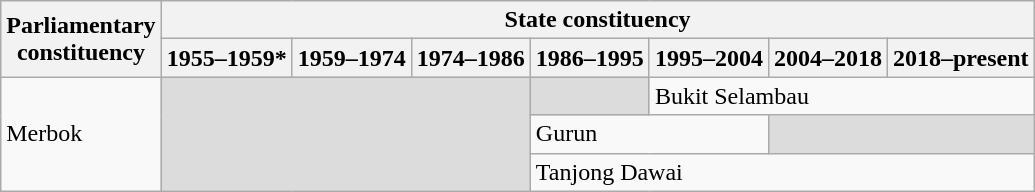<table class="wikitable">
<tr>
<th rowspan="2">Parliamentary<br>constituency</th>
<th colspan="7">State constituency</th>
</tr>
<tr>
<th>1955–1959*</th>
<th>1959–1974</th>
<th>1974–1986</th>
<th>1986–1995</th>
<th>1995–2004</th>
<th>2004–2018</th>
<th>2018–present</th>
</tr>
<tr>
<td rowspan="3">Merbok</td>
<td colspan="3" rowspan="3" bgcolor="dcdcdc"></td>
<td bgcolor="dcdcdc"></td>
<td colspan="3">Bukit Selambau</td>
</tr>
<tr>
<td colspan="2">Gurun</td>
<td colspan="2" bgcolor="dcdcdc"></td>
</tr>
<tr>
<td colspan="4">Tanjong Dawai</td>
</tr>
</table>
